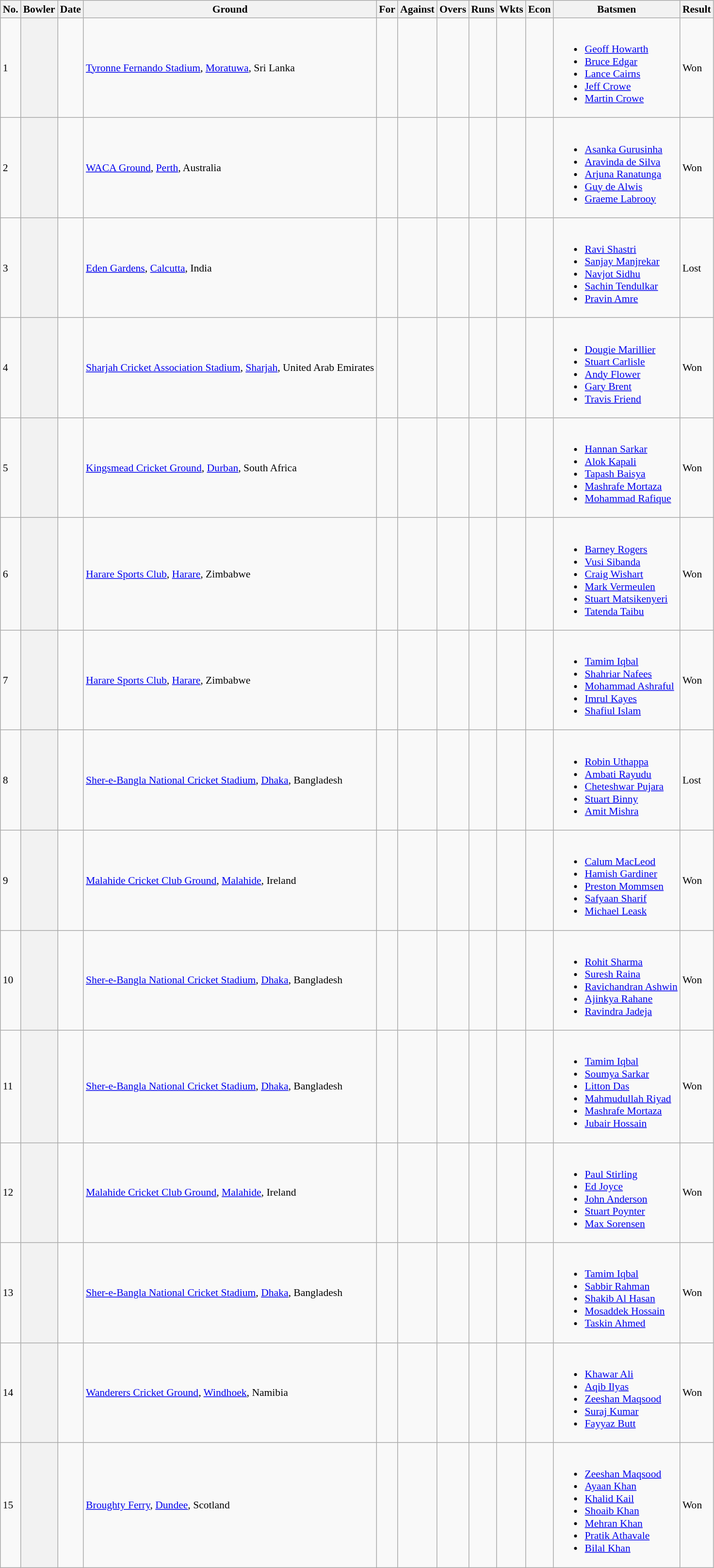<table class="wikitable plainrowheaders sortable" style="font-size:90%">
<tr>
<th>No.</th>
<th>Bowler</th>
<th>Date</th>
<th>Ground</th>
<th>For</th>
<th>Against</th>
<th>Overs</th>
<th>Runs</th>
<th>Wkts</th>
<th>Econ</th>
<th>Batsmen</th>
<th>Result</th>
</tr>
<tr>
<td>1</td>
<th scope="row"> </th>
<td></td>
<td> <a href='#'>Tyronne Fernando Stadium</a>, <a href='#'>Moratuwa</a>, Sri Lanka</td>
<td></td>
<td></td>
<td></td>
<td></td>
<td></td>
<td></td>
<td align=left><br><ul><li><a href='#'>Geoff Howarth</a></li><li><a href='#'>Bruce Edgar</a></li><li><a href='#'>Lance Cairns</a></li><li><a href='#'>Jeff Crowe</a></li><li><a href='#'>Martin Crowe</a></li></ul></td>
<td>Won</td>
</tr>
<tr>
<td>2</td>
<th scope="row"></th>
<td></td>
<td> <a href='#'>WACA Ground</a>, <a href='#'>Perth</a>, Australia</td>
<td></td>
<td></td>
<td></td>
<td></td>
<td></td>
<td></td>
<td align=left><br><ul><li><a href='#'>Asanka Gurusinha</a></li><li><a href='#'>Aravinda de Silva</a></li><li><a href='#'>Arjuna Ranatunga</a></li><li><a href='#'>Guy de Alwis</a></li><li><a href='#'>Graeme Labrooy</a></li></ul></td>
<td>Won</td>
</tr>
<tr>
<td>3</td>
<th scope="row"> </th>
<td></td>
<td> <a href='#'>Eden Gardens</a>, <a href='#'>Calcutta</a>, India</td>
<td></td>
<td></td>
<td></td>
<td></td>
<td></td>
<td></td>
<td align=left><br><ul><li><a href='#'>Ravi Shastri</a></li><li><a href='#'>Sanjay Manjrekar</a></li><li><a href='#'>Navjot Sidhu</a></li><li><a href='#'>Sachin Tendulkar</a></li><li><a href='#'>Pravin Amre</a></li></ul></td>
<td>Lost</td>
</tr>
<tr>
<td>4</td>
<th scope="row"> </th>
<td></td>
<td> <a href='#'>Sharjah Cricket Association Stadium</a>, <a href='#'>Sharjah</a>, United Arab Emirates</td>
<td></td>
<td></td>
<td></td>
<td></td>
<td></td>
<td></td>
<td align=left><br><ul><li><a href='#'>Dougie Marillier</a></li><li><a href='#'>Stuart Carlisle</a></li><li><a href='#'>Andy Flower</a></li><li><a href='#'>Gary Brent</a></li><li><a href='#'>Travis Friend</a></li></ul></td>
<td>Won</td>
</tr>
<tr>
<td>5</td>
<th scope="row"> </th>
<td></td>
<td> <a href='#'>Kingsmead Cricket Ground</a>, <a href='#'>Durban</a>, South Africa</td>
<td></td>
<td></td>
<td></td>
<td></td>
<td></td>
<td></td>
<td align=left><br><ul><li><a href='#'>Hannan Sarkar</a></li><li><a href='#'>Alok Kapali</a></li><li><a href='#'>Tapash Baisya</a></li><li><a href='#'>Mashrafe Mortaza</a></li><li><a href='#'>Mohammad Rafique</a></li></ul></td>
<td>Won</td>
</tr>
<tr>
<td>6</td>
<th scope="row"> </th>
<td></td>
<td> <a href='#'>Harare Sports Club</a>, <a href='#'>Harare</a>, Zimbabwe</td>
<td></td>
<td></td>
<td></td>
<td></td>
<td></td>
<td></td>
<td align=left><br><ul><li><a href='#'>Barney Rogers</a></li><li><a href='#'>Vusi Sibanda</a></li><li><a href='#'>Craig Wishart</a></li><li><a href='#'>Mark Vermeulen</a></li><li><a href='#'>Stuart Matsikenyeri</a></li><li><a href='#'>Tatenda Taibu</a></li></ul></td>
<td>Won</td>
</tr>
<tr>
<td>7</td>
<th scope="row"> </th>
<td></td>
<td> <a href='#'>Harare Sports Club</a>, <a href='#'>Harare</a>, Zimbabwe</td>
<td></td>
<td></td>
<td></td>
<td></td>
<td></td>
<td></td>
<td align=left><br><ul><li><a href='#'>Tamim Iqbal</a></li><li><a href='#'>Shahriar Nafees</a></li><li><a href='#'>Mohammad Ashraful</a></li><li><a href='#'>Imrul Kayes</a></li><li><a href='#'>Shafiul Islam</a></li></ul></td>
<td>Won</td>
</tr>
<tr>
<td>8</td>
<th scope="row"></th>
<td></td>
<td> <a href='#'>Sher-e-Bangla National Cricket Stadium</a>, <a href='#'>Dhaka</a>, Bangladesh</td>
<td></td>
<td></td>
<td></td>
<td></td>
<td></td>
<td></td>
<td align=left><br><ul><li><a href='#'>Robin Uthappa</a></li><li><a href='#'>Ambati Rayudu</a></li><li><a href='#'>Cheteshwar Pujara</a></li><li><a href='#'>Stuart Binny</a></li><li><a href='#'>Amit Mishra</a></li></ul></td>
<td>Lost</td>
</tr>
<tr>
<td>9</td>
<th scope="row"></th>
<td></td>
<td> <a href='#'>Malahide Cricket Club Ground</a>, <a href='#'>Malahide</a>, Ireland</td>
<td></td>
<td></td>
<td></td>
<td></td>
<td></td>
<td></td>
<td align=left><br><ul><li><a href='#'>Calum MacLeod</a></li><li><a href='#'>Hamish Gardiner</a></li><li><a href='#'>Preston Mommsen</a></li><li><a href='#'>Safyaan Sharif</a></li><li><a href='#'>Michael Leask</a></li></ul></td>
<td>Won</td>
</tr>
<tr>
<td>10</td>
<th scope="row"></th>
<td></td>
<td> <a href='#'>Sher-e-Bangla National Cricket Stadium</a>, <a href='#'>Dhaka</a>, Bangladesh</td>
<td></td>
<td></td>
<td></td>
<td></td>
<td></td>
<td></td>
<td align=left><br><ul><li><a href='#'>Rohit Sharma</a></li><li><a href='#'>Suresh Raina</a></li><li><a href='#'>Ravichandran Ashwin</a></li><li><a href='#'>Ajinkya Rahane</a></li><li><a href='#'>Ravindra Jadeja</a></li></ul></td>
<td>Won</td>
</tr>
<tr>
<td>11</td>
<th scope="row"> </th>
<td></td>
<td> <a href='#'>Sher-e-Bangla National Cricket Stadium</a>, <a href='#'>Dhaka</a>, Bangladesh</td>
<td></td>
<td></td>
<td></td>
<td></td>
<td></td>
<td></td>
<td align=left><br><ul><li><a href='#'>Tamim Iqbal</a></li><li><a href='#'>Soumya Sarkar</a></li><li><a href='#'>Litton Das</a></li><li><a href='#'>Mahmudullah Riyad</a></li><li><a href='#'>Mashrafe Mortaza</a></li><li><a href='#'>Jubair Hossain</a></li></ul></td>
<td>Won</td>
</tr>
<tr>
<td>12</td>
<th scope="row"></th>
<td></td>
<td> <a href='#'>Malahide Cricket Club Ground</a>, <a href='#'>Malahide</a>, Ireland</td>
<td></td>
<td></td>
<td></td>
<td></td>
<td></td>
<td></td>
<td align=left><br><ul><li><a href='#'>Paul Stirling</a></li><li><a href='#'>Ed Joyce</a></li><li><a href='#'>John Anderson</a></li><li><a href='#'>Stuart Poynter</a></li><li><a href='#'>Max Sorensen</a></li></ul></td>
<td>Won</td>
</tr>
<tr>
<td>13</td>
<th scope="row"> </th>
<td></td>
<td> <a href='#'>Sher-e-Bangla National Cricket Stadium</a>, <a href='#'>Dhaka</a>, Bangladesh</td>
<td></td>
<td></td>
<td></td>
<td></td>
<td></td>
<td></td>
<td align=left><br><ul><li><a href='#'>Tamim Iqbal</a></li><li><a href='#'>Sabbir Rahman</a></li><li><a href='#'>Shakib Al Hasan</a></li><li><a href='#'>Mosaddek Hossain</a></li><li><a href='#'>Taskin Ahmed</a></li></ul></td>
<td>Won</td>
</tr>
<tr>
<td>14</td>
<th scope="row"> </th>
<td></td>
<td> <a href='#'>Wanderers Cricket Ground</a>, <a href='#'>Windhoek</a>, Namibia</td>
<td></td>
<td></td>
<td></td>
<td></td>
<td></td>
<td></td>
<td align=left><br><ul><li><a href='#'>Khawar Ali</a></li><li><a href='#'>Aqib Ilyas</a></li><li><a href='#'>Zeeshan Maqsood</a></li><li><a href='#'>Suraj Kumar</a></li><li><a href='#'>Fayyaz Butt</a></li></ul></td>
<td>Won</td>
</tr>
<tr>
<td>15</td>
<th scope="row"> </th>
<td></td>
<td> <a href='#'>Broughty Ferry</a>, <a href='#'>Dundee</a>, Scotland</td>
<td></td>
<td></td>
<td></td>
<td></td>
<td></td>
<td></td>
<td align=left><br><ul><li><a href='#'>Zeeshan Maqsood</a></li><li><a href='#'>Ayaan Khan</a></li><li><a href='#'>Khalid Kail</a></li><li><a href='#'>Shoaib Khan</a></li><li><a href='#'>Mehran Khan</a></li><li><a href='#'>Pratik Athavale</a></li><li><a href='#'>Bilal Khan</a></li></ul></td>
<td>Won</td>
</tr>
</table>
